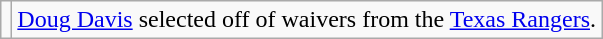<table class="wikitable">
<tr>
<td></td>
<td><a href='#'>Doug Davis</a> selected off of waivers from the <a href='#'>Texas Rangers</a>.</td>
</tr>
</table>
